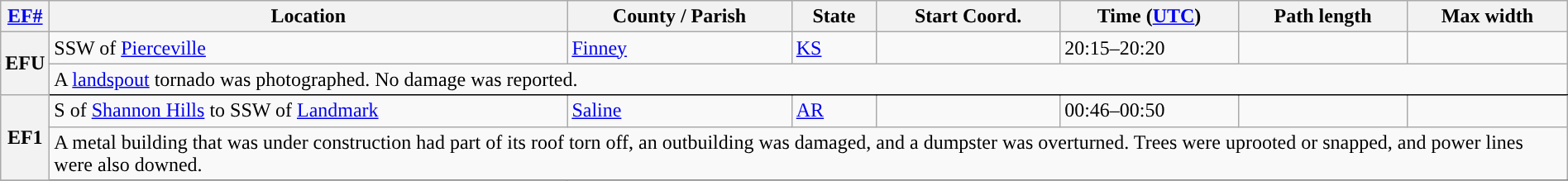<table class="wikitable sortable" style="width:100%;">
<tr>
<th scope="col" width="2%" align="center"><a href='#'>EF#</a></th>
<th scope="col" align="center" class="unsortable">Location</th>
<th scope="col" align="center" class="unsortable">County / Parish</th>
<th scope="col" align="center">State</th>
<th scope="col" align="center">Start Coord.</th>
<th scope="col" align="center">Time (<a href='#'>UTC</a>)</th>
<th scope="col" align="center">Path length</th>
<th scope="col" align="center">Max width</th>
</tr>
<tr>
<th scope="row" rowspan="2" style="background-color:#">EFU</th>
<td>SSW of <a href='#'>Pierceville</a></td>
<td><a href='#'>Finney</a></td>
<td><a href='#'>KS</a></td>
<td></td>
<td>20:15–20:20</td>
<td></td>
<td></td>
</tr>
<tr class="expand-child">
<td colspan="8" style=" border-bottom: 1px solid black;">A <a href='#'>landspout</a> tornado was photographed. No damage was reported.</td>
</tr>
<tr>
<th scope="row" rowspan="2" style="background-color:#">EF1</th>
<td>S of <a href='#'>Shannon Hills</a> to SSW of <a href='#'>Landmark</a></td>
<td><a href='#'>Saline</a></td>
<td><a href='#'>AR</a></td>
<td></td>
<td>00:46–00:50</td>
<td></td>
<td></td>
</tr>
<tr class="expand-child">
<td colspan="8" style=" border-bottom: 1px solid black;">A metal building that was under construction had part of its roof torn off, an outbuilding was damaged, and a dumpster was overturned. Trees were uprooted or snapped, and power lines were also downed.</td>
</tr>
<tr>
</tr>
</table>
